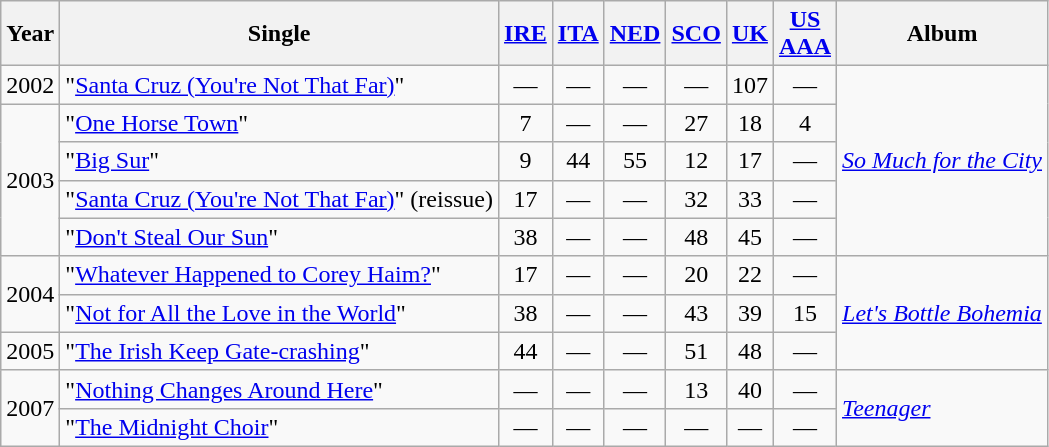<table class="wikitable">
<tr>
<th>Year</th>
<th>Single</th>
<th><a href='#'>IRE</a><br></th>
<th><a href='#'>ITA</a><br></th>
<th><a href='#'>NED</a><br></th>
<th><a href='#'>SCO</a><br></th>
<th><a href='#'>UK</a><br></th>
<th><a href='#'>US<br>AAA</a><br></th>
<th>Album</th>
</tr>
<tr>
<td>2002</td>
<td>"<a href='#'>Santa Cruz (You're Not That Far)</a>"</td>
<td style="text-align:center;">—</td>
<td style="text-align:center;">—</td>
<td style="text-align:center;">—</td>
<td style="text-align:center;">—</td>
<td style="text-align:center;">107</td>
<td style="text-align:center;">—</td>
<td rowspan=5><em><a href='#'>So Much for the City</a></em></td>
</tr>
<tr>
<td rowspan=4>2003</td>
<td>"<a href='#'>One Horse Town</a>"</td>
<td style="text-align:center;">7</td>
<td style="text-align:center;">—</td>
<td style="text-align:center;">—</td>
<td style="text-align:center;">27</td>
<td style="text-align:center;">18</td>
<td style="text-align:center;">4</td>
</tr>
<tr>
<td>"<a href='#'>Big Sur</a>"</td>
<td style="text-align:center;">9</td>
<td style="text-align:center;">44</td>
<td style="text-align:center;">55</td>
<td style="text-align:center;">12</td>
<td style="text-align:center;">17</td>
<td style="text-align:center;">—</td>
</tr>
<tr>
<td>"<a href='#'>Santa Cruz (You're Not That Far)</a>" (reissue)</td>
<td style="text-align:center;">17</td>
<td style="text-align:center;">—</td>
<td style="text-align:center;">—</td>
<td style="text-align:center;">32</td>
<td style="text-align:center;">33</td>
<td style="text-align:center;">—</td>
</tr>
<tr>
<td>"<a href='#'>Don't Steal Our Sun</a>"</td>
<td style="text-align:center;">38</td>
<td style="text-align:center;">—</td>
<td style="text-align:center;">—</td>
<td style="text-align:center;">48</td>
<td style="text-align:center;">45</td>
<td style="text-align:center;">—</td>
</tr>
<tr>
<td rowspan=2>2004</td>
<td>"<a href='#'>Whatever Happened to Corey Haim?</a>"</td>
<td style="text-align:center;">17</td>
<td style="text-align:center;">—</td>
<td style="text-align:center;">—</td>
<td style="text-align:center;">20</td>
<td style="text-align:center;">22</td>
<td style="text-align:center;">—</td>
<td rowspan=3><em><a href='#'>Let's Bottle Bohemia</a></em></td>
</tr>
<tr>
<td>"<a href='#'>Not for All the Love in the World</a>"</td>
<td style="text-align:center;">38</td>
<td style="text-align:center;">—</td>
<td style="text-align:center;">—</td>
<td style="text-align:center;">43</td>
<td style="text-align:center;">39</td>
<td style="text-align:center;">15</td>
</tr>
<tr>
<td>2005</td>
<td>"<a href='#'>The Irish Keep Gate-crashing</a>"</td>
<td style="text-align:center;">44</td>
<td style="text-align:center;">—</td>
<td style="text-align:center;">—</td>
<td style="text-align:center;">51</td>
<td style="text-align:center;">48</td>
<td style="text-align:center;">—</td>
</tr>
<tr>
<td rowspan=2>2007</td>
<td>"<a href='#'>Nothing Changes Around Here</a>"</td>
<td style="text-align:center;">—</td>
<td style="text-align:center;">—</td>
<td style="text-align:center;">—</td>
<td style="text-align:center;">13</td>
<td style="text-align:center;">40</td>
<td style="text-align:center;">—</td>
<td rowspan=2><em><a href='#'>Teenager</a></em></td>
</tr>
<tr>
<td>"<a href='#'>The Midnight Choir</a>"</td>
<td style="text-align:center;">—</td>
<td style="text-align:center;">—</td>
<td style="text-align:center;">—</td>
<td style="text-align:center;">—</td>
<td style="text-align:center;">—</td>
<td style="text-align:center;">—</td>
</tr>
</table>
